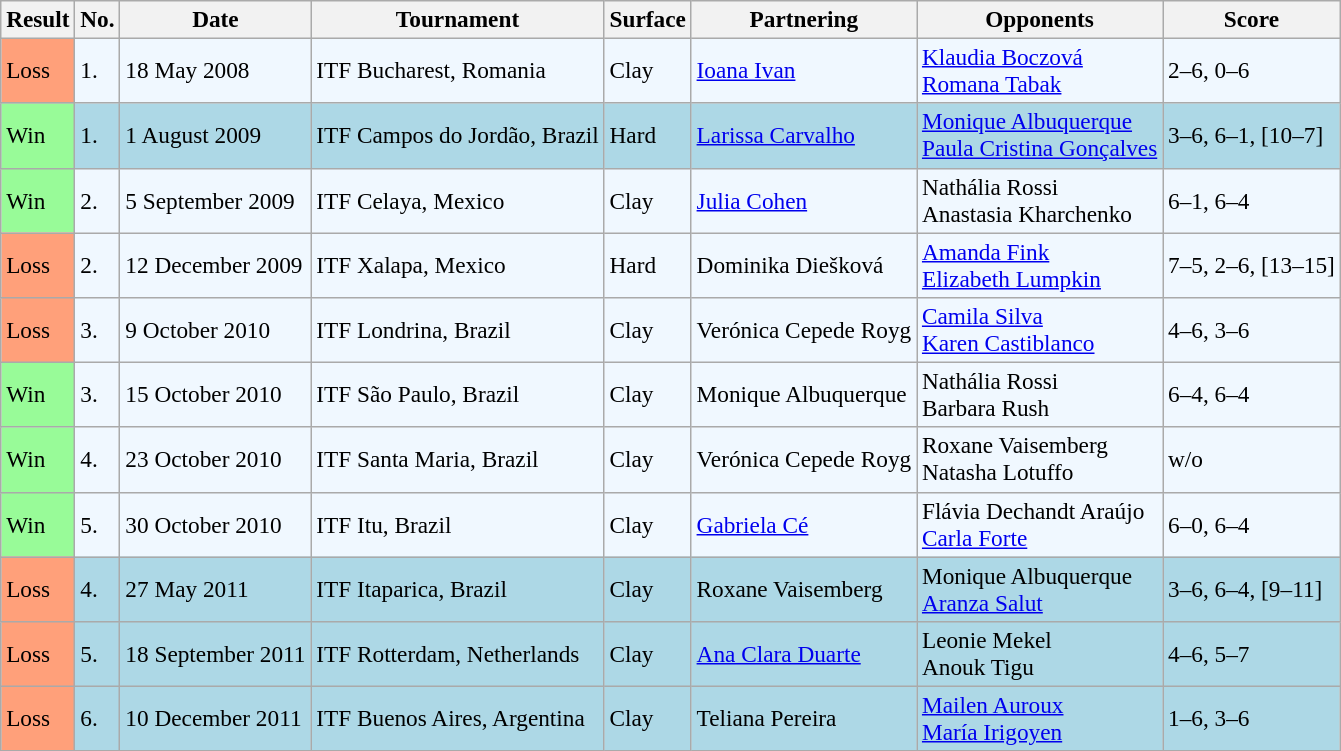<table class="sortable wikitable" style="font-size:97%;">
<tr>
<th>Result</th>
<th>No.</th>
<th>Date</th>
<th>Tournament</th>
<th>Surface</th>
<th>Partnering</th>
<th>Opponents</th>
<th>Score</th>
</tr>
<tr bgcolor="#f0f8ff">
<td style="background:#ffa07a;">Loss</td>
<td>1.</td>
<td>18 May 2008</td>
<td>ITF Bucharest, Romania</td>
<td>Clay</td>
<td> <a href='#'>Ioana Ivan</a></td>
<td> <a href='#'>Klaudia Boczová</a> <br>  <a href='#'>Romana Tabak</a></td>
<td>2–6, 0–6</td>
</tr>
<tr style="background:lightblue;">
<td style="background:#98fb98;">Win</td>
<td>1.</td>
<td>1 August 2009</td>
<td>ITF Campos do Jordão, Brazil</td>
<td>Hard</td>
<td> <a href='#'>Larissa Carvalho</a></td>
<td> <a href='#'>Monique Albuquerque</a> <br>  <a href='#'>Paula Cristina Gonçalves</a></td>
<td>3–6, 6–1, [10–7]</td>
</tr>
<tr bgcolor="#f0f8ff">
<td style="background:#98fb98;">Win</td>
<td>2.</td>
<td>5 September 2009</td>
<td>ITF Celaya, Mexico</td>
<td>Clay</td>
<td> <a href='#'>Julia Cohen</a></td>
<td> Nathália Rossi <br>  Anastasia Kharchenko</td>
<td>6–1, 6–4</td>
</tr>
<tr bgcolor="#f0f8ff">
<td style="background:#ffa07a;">Loss</td>
<td>2.</td>
<td>12 December 2009</td>
<td>ITF Xalapa, Mexico</td>
<td>Hard</td>
<td> Dominika Diešková</td>
<td> <a href='#'>Amanda Fink</a> <br>  <a href='#'>Elizabeth Lumpkin</a></td>
<td>7–5, 2–6, [13–15]</td>
</tr>
<tr bgcolor="#f0f8ff">
<td style="background:#ffa07a;">Loss</td>
<td>3.</td>
<td>9 October 2010</td>
<td>ITF Londrina, Brazil</td>
<td>Clay</td>
<td> Verónica Cepede Royg</td>
<td> <a href='#'>Camila Silva</a> <br>  <a href='#'>Karen Castiblanco</a></td>
<td>4–6, 3–6</td>
</tr>
<tr bgcolor="#f0f8ff">
<td style="background:#98fb98;">Win</td>
<td>3.</td>
<td>15 October 2010</td>
<td>ITF São Paulo, Brazil</td>
<td>Clay</td>
<td> Monique Albuquerque</td>
<td> Nathália Rossi <br>  Barbara Rush</td>
<td>6–4, 6–4</td>
</tr>
<tr bgcolor="#f0f8ff">
<td style="background:#98fb98;">Win</td>
<td>4.</td>
<td>23 October 2010</td>
<td>ITF Santa Maria, Brazil</td>
<td>Clay</td>
<td> Verónica Cepede Royg</td>
<td> Roxane Vaisemberg <br>  Natasha Lotuffo</td>
<td>w/o</td>
</tr>
<tr bgcolor="#f0f8ff">
<td style="background:#98fb98;">Win</td>
<td>5.</td>
<td>30 October 2010</td>
<td>ITF Itu, Brazil</td>
<td>Clay</td>
<td> <a href='#'>Gabriela Cé</a></td>
<td> Flávia Dechandt Araújo <br>  <a href='#'>Carla Forte</a></td>
<td>6–0, 6–4</td>
</tr>
<tr style="background:lightblue;">
<td style="background:#ffa07a;">Loss</td>
<td>4.</td>
<td>27 May 2011</td>
<td>ITF Itaparica, Brazil</td>
<td>Clay</td>
<td> Roxane Vaisemberg</td>
<td> Monique Albuquerque <br>  <a href='#'>Aranza Salut</a></td>
<td>3–6, 6–4, [9–11]</td>
</tr>
<tr style="background:lightblue;">
<td style="background:#ffa07a;">Loss</td>
<td>5.</td>
<td>18 September 2011</td>
<td>ITF Rotterdam, Netherlands</td>
<td>Clay</td>
<td> <a href='#'>Ana Clara Duarte</a></td>
<td> Leonie Mekel <br>  Anouk Tigu</td>
<td>4–6, 5–7</td>
</tr>
<tr style="background:lightblue;">
<td style="background:#ffa07a;">Loss</td>
<td>6.</td>
<td>10 December 2011</td>
<td>ITF Buenos Aires, Argentina</td>
<td>Clay</td>
<td> Teliana Pereira</td>
<td> <a href='#'>Mailen Auroux</a> <br>  <a href='#'>María Irigoyen</a></td>
<td>1–6, 3–6</td>
</tr>
</table>
